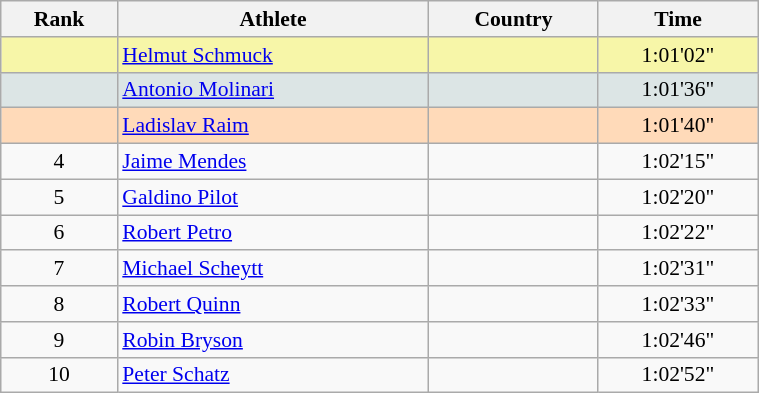<table class="wikitable" width=40% style="font-size:90%; text-align:center;">
<tr>
<th>Rank</th>
<th>Athlete</th>
<th>Country</th>
<th>Time</th>
</tr>
<tr bgcolor="#F7F6A8">
<td></td>
<td align=left><a href='#'>Helmut Schmuck</a></td>
<td align=left></td>
<td>1:01'02"</td>
</tr>
<tr bgcolor="#DCE5E5">
<td></td>
<td align=left><a href='#'>Antonio Molinari</a></td>
<td align=left></td>
<td>1:01'36"</td>
</tr>
<tr bgcolor="#FFDAB9">
<td></td>
<td align=left><a href='#'>Ladislav Raim</a></td>
<td align=left></td>
<td>1:01'40"</td>
</tr>
<tr>
<td>4</td>
<td align=left><a href='#'>Jaime Mendes</a></td>
<td align=left></td>
<td>1:02'15"</td>
</tr>
<tr>
<td>5</td>
<td align=left><a href='#'>Galdino Pilot</a></td>
<td align=left></td>
<td>1:02'20"</td>
</tr>
<tr>
<td>6</td>
<td align=left><a href='#'>Robert Petro</a></td>
<td align=left></td>
<td>1:02'22"</td>
</tr>
<tr>
<td>7</td>
<td align=left><a href='#'>Michael Scheytt</a></td>
<td align=left></td>
<td>1:02'31"</td>
</tr>
<tr>
<td>8</td>
<td align=left><a href='#'>Robert Quinn</a></td>
<td align=left></td>
<td>1:02'33"</td>
</tr>
<tr>
<td>9</td>
<td align=left><a href='#'>Robin Bryson</a></td>
<td align=left></td>
<td>1:02'46"</td>
</tr>
<tr>
<td>10</td>
<td align=left><a href='#'>Peter Schatz</a></td>
<td align=left></td>
<td>1:02'52"</td>
</tr>
</table>
